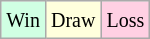<table class="wikitable">
<tr>
<td style="background-color: #d0ffe3;"><small>Win</small></td>
<td style="background-color: #ffffdd;"><small>Draw</small></td>
<td style="background-color: #ffd0e3;"><small>Loss</small></td>
</tr>
</table>
